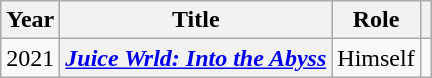<table class="wikitable sortable plainrowheaders">
<tr>
<th scope="col">Year</th>
<th scope="col">Title</th>
<th scope="col">Role</th>
<th scope="col" class="unsortable"></th>
</tr>
<tr>
<td>2021</td>
<th scope="row"><em><a href='#'>Juice Wrld: Into the Abyss</a></em></th>
<td>Himself</td>
<td style="text-align:center;"></td>
</tr>
</table>
